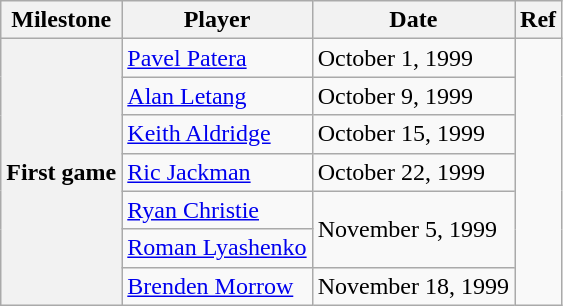<table class="wikitable">
<tr>
<th scope="col">Milestone</th>
<th scope="col">Player</th>
<th scope="col">Date</th>
<th scope="col">Ref</th>
</tr>
<tr>
<th rowspan=7>First game</th>
<td><a href='#'>Pavel Patera</a></td>
<td>October 1, 1999</td>
<td rowspan=7></td>
</tr>
<tr>
<td><a href='#'>Alan Letang</a></td>
<td>October 9, 1999</td>
</tr>
<tr>
<td><a href='#'>Keith Aldridge</a></td>
<td>October 15, 1999</td>
</tr>
<tr>
<td><a href='#'>Ric Jackman</a></td>
<td>October 22, 1999</td>
</tr>
<tr>
<td><a href='#'>Ryan Christie</a></td>
<td rowspan=2>November 5, 1999</td>
</tr>
<tr>
<td><a href='#'>Roman Lyashenko</a></td>
</tr>
<tr>
<td><a href='#'>Brenden Morrow</a></td>
<td>November 18, 1999</td>
</tr>
</table>
